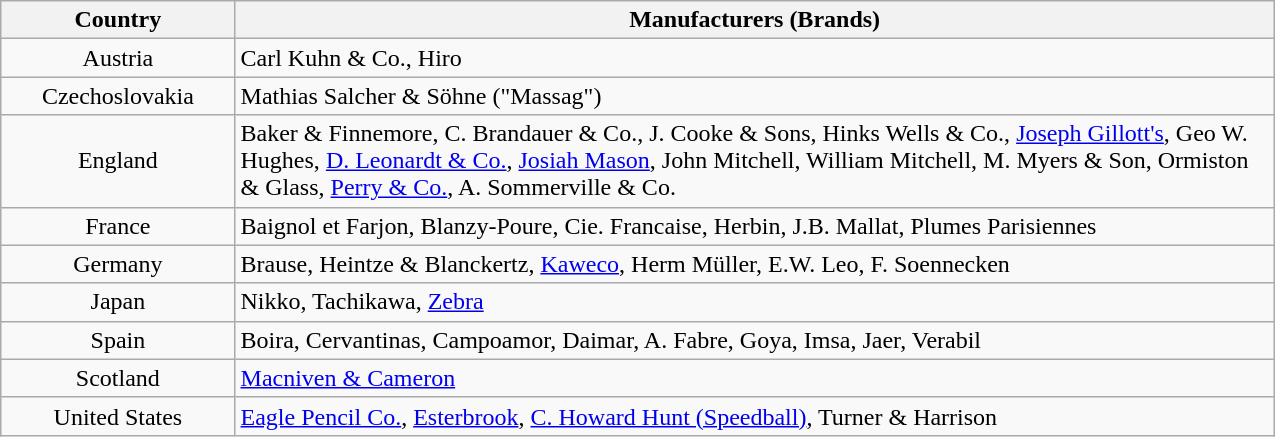<table class="wikitable sortable"  width="850px">
<tr>
<th width=150px>Country</th>
<th width=700px>Manufacturers (Brands)</th>
</tr>
<tr>
<td align=center>Austria</td>
<td>Carl Kuhn & Co., Hiro </td>
</tr>
<tr>
<td align=center>Czechoslovakia</td>
<td>Mathias Salcher & Söhne ("Massag") </td>
</tr>
<tr>
<td align=center>England</td>
<td>Baker & Finnemore, C. Brandauer & Co., J. Cooke & Sons, Hinks Wells & Co., <a href='#'>Joseph Gillott's</a>, Geo W. Hughes, <a href='#'>D. Leonardt & Co.</a>, <a href='#'>Josiah Mason</a>, John Mitchell, William Mitchell, M. Myers & Son, Ormiston & Glass, <a href='#'>Perry & Co.</a>, A. Sommerville & Co.</td>
</tr>
<tr>
<td align=center>France</td>
<td>Baignol et Farjon, Blanzy-Poure, Cie. Francaise, Herbin, J.B. Mallat, Plumes Parisiennes </td>
</tr>
<tr>
<td align=center>Germany</td>
<td>Brause, Heintze & Blanckertz, <a href='#'>Kaweco</a>, Herm Müller, E.W. Leo, F. Soennecken </td>
</tr>
<tr>
<td align=center>Japan</td>
<td>Nikko, Tachikawa, <a href='#'>Zebra</a></td>
</tr>
<tr>
<td align=center>Spain</td>
<td>Boira, Cervantinas, Campoamor, Daimar, A. Fabre, Goya, Imsa, Jaer, Verabil</td>
</tr>
<tr>
<td align=center>Scotland</td>
<td><a href='#'>Macniven & Cameron</a></td>
</tr>
<tr>
<td align=center>United States</td>
<td><a href='#'>Eagle Pencil Co.</a>, <a href='#'>Esterbrook</a>, <a href='#'>C. Howard Hunt (Speedball)</a>, Turner & Harrison </td>
</tr>
</table>
